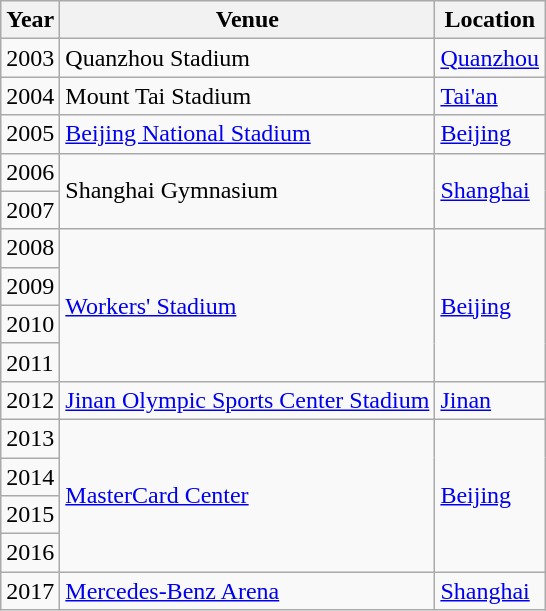<table class="wikitable">
<tr>
<th>Year</th>
<th>Venue</th>
<th>Location</th>
</tr>
<tr>
<td>2003</td>
<td>Quanzhou Stadium</td>
<td><a href='#'>Quanzhou</a></td>
</tr>
<tr>
<td>2004</td>
<td>Mount Tai Stadium</td>
<td><a href='#'>Tai'an</a></td>
</tr>
<tr>
<td>2005</td>
<td><a href='#'>Beijing National Stadium</a></td>
<td><a href='#'>Beijing</a></td>
</tr>
<tr>
<td>2006</td>
<td rowspan="2">Shanghai Gymnasium</td>
<td rowspan="2"><a href='#'>Shanghai</a></td>
</tr>
<tr>
<td>2007</td>
</tr>
<tr>
<td>2008</td>
<td rowspan="4"><a href='#'>Workers' Stadium</a></td>
<td rowspan="4"><a href='#'>Beijing</a></td>
</tr>
<tr>
<td>2009</td>
</tr>
<tr>
<td>2010</td>
</tr>
<tr>
<td>2011</td>
</tr>
<tr>
<td>2012</td>
<td><a href='#'>Jinan Olympic Sports Center Stadium</a></td>
<td><a href='#'>Jinan</a></td>
</tr>
<tr>
<td>2013</td>
<td rowspan="4"><a href='#'>MasterCard Center</a></td>
<td rowspan="4"><a href='#'>Beijing</a></td>
</tr>
<tr>
<td>2014</td>
</tr>
<tr>
<td>2015</td>
</tr>
<tr>
<td>2016</td>
</tr>
<tr>
<td>2017</td>
<td><a href='#'>Mercedes-Benz Arena</a></td>
<td><a href='#'>Shanghai</a></td>
</tr>
</table>
